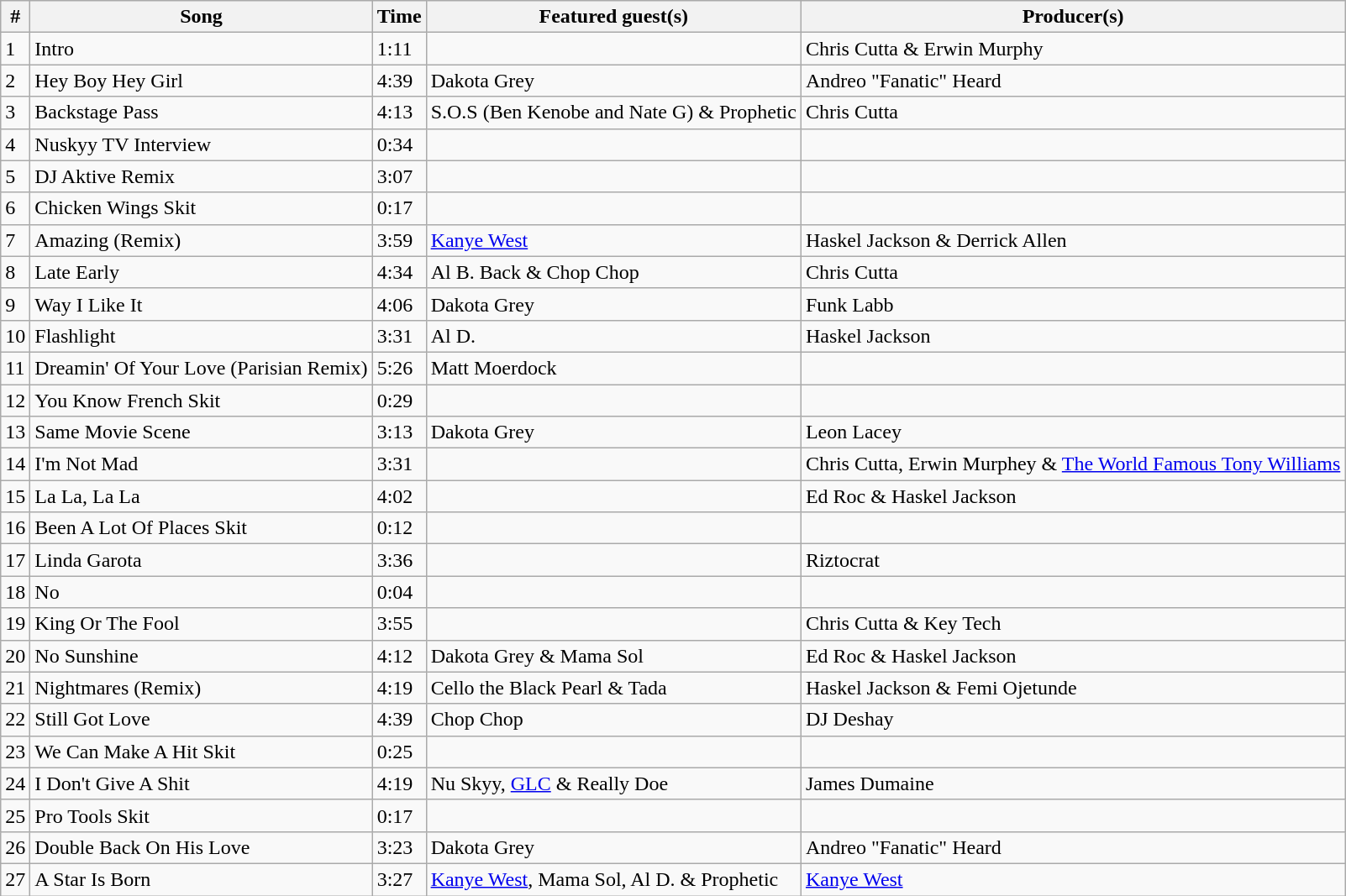<table class="wikitable">
<tr>
<th>#</th>
<th>Song</th>
<th>Time</th>
<th>Featured guest(s)</th>
<th>Producer(s)</th>
</tr>
<tr>
<td>1</td>
<td>Intro</td>
<td>1:11</td>
<td></td>
<td>Chris Cutta & Erwin Murphy</td>
</tr>
<tr>
<td>2</td>
<td>Hey Boy Hey Girl</td>
<td>4:39</td>
<td>Dakota Grey</td>
<td>Andreo "Fanatic" Heard</td>
</tr>
<tr>
<td>3</td>
<td>Backstage Pass</td>
<td>4:13</td>
<td>S.O.S (Ben Kenobe and Nate G) & Prophetic</td>
<td>Chris Cutta</td>
</tr>
<tr>
<td>4</td>
<td>Nuskyy TV Interview</td>
<td>0:34</td>
<td></td>
<td></td>
</tr>
<tr>
<td>5</td>
<td>DJ Aktive Remix</td>
<td>3:07</td>
<td></td>
<td></td>
</tr>
<tr>
<td>6</td>
<td>Chicken Wings Skit</td>
<td>0:17</td>
<td></td>
<td></td>
</tr>
<tr>
<td>7</td>
<td>Amazing (Remix)</td>
<td>3:59</td>
<td><a href='#'>Kanye West</a></td>
<td>Haskel Jackson & Derrick Allen</td>
</tr>
<tr>
<td>8</td>
<td>Late Early</td>
<td>4:34</td>
<td>Al B. Back & Chop Chop</td>
<td>Chris Cutta</td>
</tr>
<tr>
<td>9</td>
<td>Way I Like It</td>
<td>4:06</td>
<td>Dakota Grey</td>
<td>Funk Labb</td>
</tr>
<tr>
<td>10</td>
<td>Flashlight</td>
<td>3:31</td>
<td>Al D.</td>
<td>Haskel Jackson</td>
</tr>
<tr>
<td>11</td>
<td>Dreamin' Of Your Love (Parisian Remix)</td>
<td>5:26</td>
<td>Matt Moerdock</td>
<td></td>
</tr>
<tr>
<td>12</td>
<td>You Know French Skit</td>
<td>0:29</td>
<td></td>
<td></td>
</tr>
<tr>
<td>13</td>
<td>Same Movie Scene</td>
<td>3:13</td>
<td>Dakota Grey</td>
<td>Leon Lacey</td>
</tr>
<tr>
<td>14</td>
<td>I'm Not Mad</td>
<td>3:31</td>
<td></td>
<td>Chris Cutta, Erwin Murphey & <a href='#'>The World Famous Tony Williams</a></td>
</tr>
<tr>
<td>15</td>
<td>La La, La La</td>
<td>4:02</td>
<td></td>
<td>Ed Roc & Haskel Jackson</td>
</tr>
<tr>
<td>16</td>
<td>Been A Lot Of Places Skit</td>
<td>0:12</td>
<td></td>
<td></td>
</tr>
<tr>
<td>17</td>
<td>Linda Garota</td>
<td>3:36</td>
<td></td>
<td>Riztocrat</td>
</tr>
<tr>
<td>18</td>
<td>No</td>
<td>0:04</td>
<td></td>
<td></td>
</tr>
<tr>
<td>19</td>
<td>King Or The Fool </td>
<td>3:55</td>
<td></td>
<td>Chris Cutta & Key Tech</td>
</tr>
<tr>
<td>20</td>
<td>No Sunshine</td>
<td>4:12</td>
<td>Dakota Grey & Mama Sol</td>
<td>Ed Roc & Haskel Jackson</td>
</tr>
<tr>
<td>21</td>
<td>Nightmares (Remix)</td>
<td>4:19</td>
<td>Cello the Black Pearl & Tada</td>
<td>Haskel Jackson & Femi Ojetunde</td>
</tr>
<tr>
<td>22</td>
<td>Still Got Love</td>
<td>4:39</td>
<td>Chop Chop</td>
<td>DJ Deshay</td>
</tr>
<tr>
<td>23</td>
<td>We Can Make A Hit Skit</td>
<td>0:25</td>
<td></td>
<td></td>
</tr>
<tr>
<td>24</td>
<td>I Don't Give A Shit</td>
<td>4:19</td>
<td>Nu Skyy, <a href='#'>GLC</a> & Really Doe</td>
<td>James Dumaine</td>
</tr>
<tr>
<td>25</td>
<td>Pro Tools Skit</td>
<td>0:17</td>
<td></td>
<td></td>
</tr>
<tr>
<td>26</td>
<td>Double Back On His Love</td>
<td>3:23</td>
<td>Dakota Grey</td>
<td>Andreo "Fanatic" Heard</td>
</tr>
<tr>
<td>27</td>
<td>A Star Is Born</td>
<td>3:27</td>
<td><a href='#'>Kanye West</a>, Mama Sol, Al D. & Prophetic</td>
<td><a href='#'>Kanye West</a></td>
</tr>
</table>
